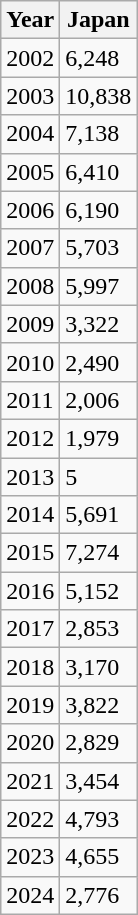<table class="wikitable">
<tr>
<th>Year</th>
<th>Japan</th>
</tr>
<tr>
<td>2002</td>
<td>6,248</td>
</tr>
<tr>
<td>2003</td>
<td>10,838</td>
</tr>
<tr>
<td>2004</td>
<td>7,138</td>
</tr>
<tr>
<td>2005</td>
<td>6,410</td>
</tr>
<tr>
<td>2006</td>
<td>6,190</td>
</tr>
<tr>
<td>2007</td>
<td>5,703</td>
</tr>
<tr>
<td>2008</td>
<td>5,997</td>
</tr>
<tr>
<td>2009</td>
<td>3,322</td>
</tr>
<tr>
<td>2010</td>
<td>2,490</td>
</tr>
<tr>
<td>2011</td>
<td>2,006</td>
</tr>
<tr>
<td>2012</td>
<td>1,979</td>
</tr>
<tr>
<td>2013</td>
<td>5</td>
</tr>
<tr>
<td>2014</td>
<td>5,691</td>
</tr>
<tr>
<td>2015</td>
<td>7,274</td>
</tr>
<tr>
<td>2016</td>
<td>5,152</td>
</tr>
<tr>
<td>2017</td>
<td>2,853</td>
</tr>
<tr>
<td>2018</td>
<td>3,170</td>
</tr>
<tr>
<td>2019</td>
<td>3,822</td>
</tr>
<tr>
<td>2020</td>
<td>2,829</td>
</tr>
<tr>
<td>2021</td>
<td>3,454</td>
</tr>
<tr>
<td>2022</td>
<td>4,793</td>
</tr>
<tr>
<td>2023</td>
<td>4,655</td>
</tr>
<tr>
<td>2024</td>
<td>2,776</td>
</tr>
</table>
